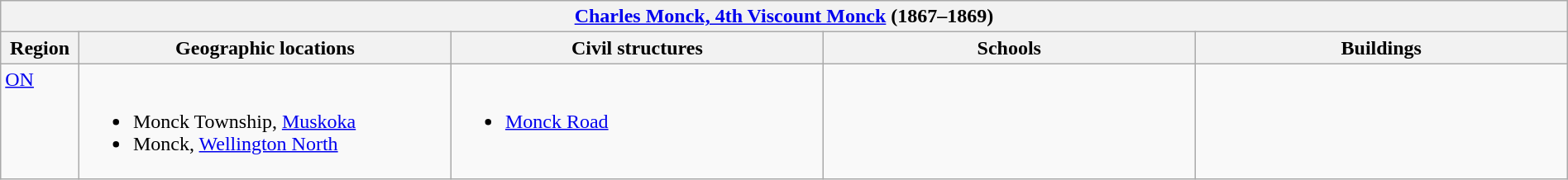<table class="wikitable" width="100%">
<tr>
<th colspan="5"> <a href='#'>Charles Monck, 4th Viscount Monck</a> (1867–1869)</th>
</tr>
<tr>
<th width="5%">Region</th>
<th width="23.75%">Geographic locations</th>
<th width="23.75%">Civil structures</th>
<th width="23.75%">Schools</th>
<th width="23.75%">Buildings</th>
</tr>
<tr>
<td align=left valign=top> <a href='#'>ON</a></td>
<td align=left valign=top><br><ul><li>Monck Township, <a href='#'>Muskoka</a></li><li>Monck, <a href='#'>Wellington North</a></li></ul></td>
<td align=left valign=top><br><ul><li><a href='#'>Monck Road</a></li></ul></td>
<td></td>
<td></td>
</tr>
</table>
